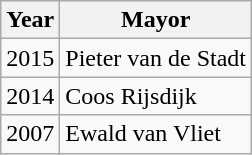<table class="wikitable">
<tr>
<th>Year</th>
<th>Mayor</th>
</tr>
<tr>
<td>2015</td>
<td>Pieter van de Stadt</td>
</tr>
<tr>
<td>2014</td>
<td>Coos Rijsdijk</td>
</tr>
<tr>
<td>2007</td>
<td>Ewald van Vliet</td>
</tr>
</table>
